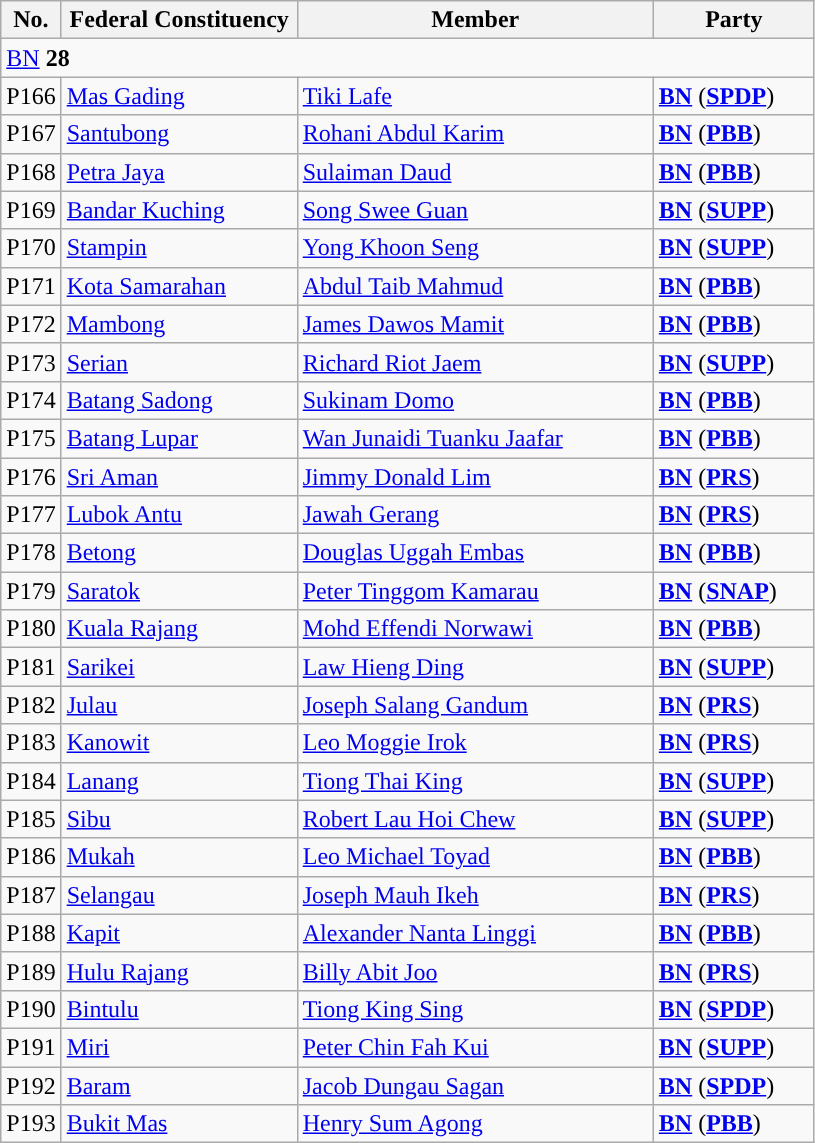<table class="wikitable sortable">
<tr>
<th style="width:30px;">No.</th>
<th style="width:150px;">Federal Constituency</th>
<th style="width:230px;">Member</th>
<th style="width:100px;">Party</th>
</tr>
<tr>
<td colspan="4"><a href='#'>BN</a> <strong>28</strong></td>
</tr>
<tr>
<td>P166</td>
<td><a href='#'>Mas Gading</a></td>
<td><a href='#'>Tiki Lafe</a></td>
<td><strong><a href='#'>BN</a></strong> (<strong><a href='#'>SPDP</a></strong>)</td>
</tr>
<tr>
<td>P167</td>
<td><a href='#'>Santubong</a></td>
<td><a href='#'>Rohani Abdul Karim</a></td>
<td><strong><a href='#'>BN</a></strong> (<strong><a href='#'>PBB</a></strong>)</td>
</tr>
<tr>
<td>P168</td>
<td><a href='#'>Petra Jaya</a></td>
<td><a href='#'>Sulaiman Daud</a></td>
<td><strong><a href='#'>BN</a></strong> (<strong><a href='#'>PBB</a></strong>)</td>
</tr>
<tr>
<td>P169</td>
<td><a href='#'>Bandar Kuching</a></td>
<td><a href='#'>Song Swee Guan</a></td>
<td><strong><a href='#'>BN</a></strong> (<strong><a href='#'>SUPP</a></strong>)</td>
</tr>
<tr>
<td>P170</td>
<td><a href='#'>Stampin</a></td>
<td><a href='#'>Yong Khoon Seng</a></td>
<td><strong><a href='#'>BN</a></strong> (<strong><a href='#'>SUPP</a></strong>)</td>
</tr>
<tr>
<td>P171</td>
<td><a href='#'>Kota Samarahan</a></td>
<td><a href='#'>Abdul Taib Mahmud</a></td>
<td><strong><a href='#'>BN</a></strong> (<strong><a href='#'>PBB</a></strong>)</td>
</tr>
<tr>
<td>P172</td>
<td><a href='#'>Mambong</a></td>
<td><a href='#'>James Dawos Mamit</a></td>
<td><strong><a href='#'>BN</a></strong> (<strong><a href='#'>PBB</a></strong>)</td>
</tr>
<tr>
<td>P173</td>
<td><a href='#'>Serian</a></td>
<td><a href='#'>Richard Riot Jaem</a></td>
<td><strong><a href='#'>BN</a></strong> (<strong><a href='#'>SUPP</a></strong>)</td>
</tr>
<tr>
<td>P174</td>
<td><a href='#'>Batang Sadong</a></td>
<td><a href='#'>Sukinam Domo</a></td>
<td><strong><a href='#'>BN</a></strong> (<strong><a href='#'>PBB</a></strong>)</td>
</tr>
<tr>
<td>P175</td>
<td><a href='#'>Batang Lupar</a></td>
<td><a href='#'>Wan Junaidi Tuanku Jaafar</a></td>
<td><strong><a href='#'>BN</a></strong> (<strong><a href='#'>PBB</a></strong>)</td>
</tr>
<tr>
<td>P176</td>
<td><a href='#'>Sri Aman</a></td>
<td><a href='#'>Jimmy Donald Lim</a></td>
<td><strong><a href='#'>BN</a></strong> (<strong><a href='#'>PRS</a></strong>)</td>
</tr>
<tr>
<td>P177</td>
<td><a href='#'>Lubok Antu</a></td>
<td><a href='#'>Jawah Gerang</a></td>
<td><strong><a href='#'>BN</a></strong> (<strong><a href='#'>PRS</a></strong>)</td>
</tr>
<tr>
<td>P178</td>
<td><a href='#'>Betong</a></td>
<td><a href='#'>Douglas Uggah Embas</a></td>
<td><strong><a href='#'>BN</a></strong> (<strong><a href='#'>PBB</a></strong>)</td>
</tr>
<tr>
<td>P179</td>
<td><a href='#'>Saratok</a></td>
<td><a href='#'>Peter Tinggom Kamarau</a></td>
<td><strong><a href='#'>BN</a></strong> (<strong><a href='#'>SNAP</a></strong>)</td>
</tr>
<tr>
<td>P180</td>
<td><a href='#'>Kuala Rajang</a></td>
<td><a href='#'>Mohd Effendi Norwawi</a></td>
<td><strong><a href='#'>BN</a></strong> (<strong><a href='#'>PBB</a></strong>)</td>
</tr>
<tr>
<td>P181</td>
<td><a href='#'>Sarikei</a></td>
<td><a href='#'>Law Hieng Ding</a></td>
<td><strong><a href='#'>BN</a></strong> (<strong><a href='#'>SUPP</a></strong>)</td>
</tr>
<tr>
<td>P182</td>
<td><a href='#'>Julau</a></td>
<td><a href='#'>Joseph Salang Gandum</a></td>
<td><strong><a href='#'>BN</a></strong> (<strong><a href='#'>PRS</a></strong>)</td>
</tr>
<tr>
<td>P183</td>
<td><a href='#'>Kanowit</a></td>
<td><a href='#'>Leo Moggie Irok</a></td>
<td><strong><a href='#'>BN</a></strong> (<strong><a href='#'>PRS</a></strong>)</td>
</tr>
<tr>
<td>P184</td>
<td><a href='#'>Lanang</a></td>
<td><a href='#'>Tiong Thai King</a></td>
<td><strong><a href='#'>BN</a></strong> (<strong><a href='#'>SUPP</a></strong>)</td>
</tr>
<tr>
<td>P185</td>
<td><a href='#'>Sibu</a></td>
<td><a href='#'>Robert Lau Hoi Chew</a></td>
<td><strong><a href='#'>BN</a></strong> (<strong><a href='#'>SUPP</a></strong>)</td>
</tr>
<tr>
<td>P186</td>
<td><a href='#'>Mukah</a></td>
<td><a href='#'>Leo Michael Toyad</a></td>
<td><strong><a href='#'>BN</a></strong> (<strong><a href='#'>PBB</a></strong>)</td>
</tr>
<tr>
<td>P187</td>
<td><a href='#'>Selangau</a></td>
<td><a href='#'>Joseph Mauh Ikeh</a></td>
<td><strong><a href='#'>BN</a></strong> (<strong><a href='#'>PRS</a></strong>)</td>
</tr>
<tr>
<td>P188</td>
<td><a href='#'>Kapit</a></td>
<td><a href='#'>Alexander Nanta Linggi</a></td>
<td><strong><a href='#'>BN</a></strong> (<strong><a href='#'>PBB</a></strong>)</td>
</tr>
<tr>
<td>P189</td>
<td><a href='#'>Hulu Rajang</a></td>
<td><a href='#'>Billy Abit Joo</a></td>
<td><strong><a href='#'>BN</a></strong> (<strong><a href='#'>PRS</a></strong>)</td>
</tr>
<tr>
<td>P190</td>
<td><a href='#'>Bintulu</a></td>
<td><a href='#'>Tiong King Sing</a></td>
<td><strong><a href='#'>BN</a></strong> (<strong><a href='#'>SPDP</a></strong>)</td>
</tr>
<tr>
<td>P191</td>
<td><a href='#'>Miri</a></td>
<td><a href='#'>Peter Chin Fah Kui</a></td>
<td><strong><a href='#'>BN</a></strong> (<strong><a href='#'>SUPP</a></strong>)</td>
</tr>
<tr>
<td>P192</td>
<td><a href='#'>Baram</a></td>
<td><a href='#'>Jacob Dungau Sagan</a></td>
<td><strong><a href='#'>BN</a></strong> (<strong><a href='#'>SPDP</a></strong>)</td>
</tr>
<tr>
<td>P193</td>
<td><a href='#'>Bukit Mas</a></td>
<td><a href='#'>Henry Sum Agong</a></td>
<td><strong><a href='#'>BN</a></strong> (<strong><a href='#'>PBB</a></strong>)</td>
</tr>
</table>
